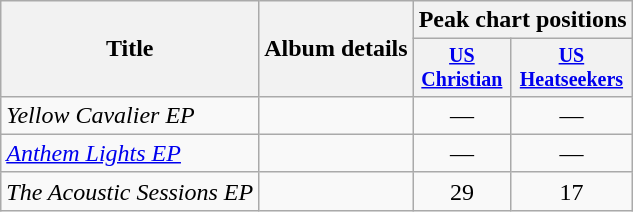<table class="wikitable" style="margin-bottom: 0; text-align: center;">
<tr>
<th scope="col" rowspan="2">Title</th>
<th scope="col" rowspan="2">Album details</th>
<th scope="col" colspan="4">Peak chart positions</th>
</tr>
<tr style="font-size: smaller;">
<th scope="col"><a href='#'>US<br>Christian</a></th>
<th scope="col"><a href='#'>US<br>Heatseekers</a></th>
</tr>
<tr>
<td style="text-align: left;"><em>Yellow Cavalier EP</em></td>
<td></td>
<td>—</td>
<td>—</td>
</tr>
<tr>
<td style="text-align: left;"><em><a href='#'>Anthem Lights EP</a></em></td>
<td></td>
<td>—</td>
<td>—</td>
</tr>
<tr>
<td style="text-align: left;"><em>The Acoustic Sessions EP</em></td>
<td></td>
<td>29</td>
<td>17</td>
</tr>
</table>
